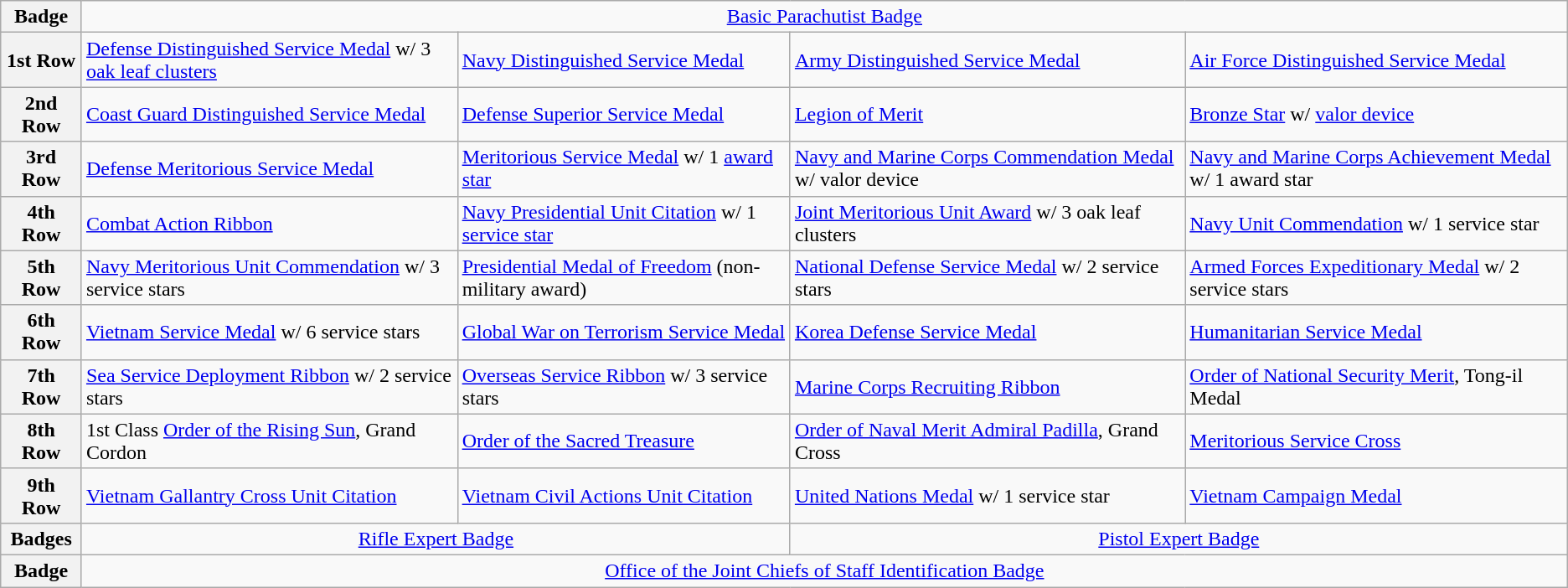<table class="wikitable">
<tr>
<th>Badge</th>
<td colspan="4" style="text-align:center;"><a href='#'>Basic Parachutist Badge</a></td>
</tr>
<tr>
<th>1st Row</th>
<td><a href='#'>Defense Distinguished Service Medal</a> w/ 3 <a href='#'>oak leaf clusters</a></td>
<td><a href='#'>Navy Distinguished Service Medal</a></td>
<td><a href='#'>Army Distinguished Service Medal</a></td>
<td><a href='#'>Air Force Distinguished Service Medal</a></td>
</tr>
<tr>
<th>2nd Row</th>
<td><a href='#'>Coast Guard Distinguished Service Medal</a></td>
<td><a href='#'>Defense Superior Service Medal</a></td>
<td><a href='#'>Legion of Merit</a></td>
<td><a href='#'>Bronze Star</a> w/ <a href='#'>valor device</a></td>
</tr>
<tr>
<th>3rd Row</th>
<td><a href='#'>Defense Meritorious Service Medal</a></td>
<td><a href='#'>Meritorious Service Medal</a> w/ 1 <a href='#'>award star</a></td>
<td><a href='#'>Navy and Marine Corps Commendation Medal</a> w/ valor device</td>
<td><a href='#'>Navy and Marine Corps Achievement Medal</a> w/ 1 award star</td>
</tr>
<tr>
<th>4th Row</th>
<td><a href='#'>Combat Action Ribbon</a></td>
<td><a href='#'>Navy Presidential Unit Citation</a> w/ 1 <a href='#'>service star</a></td>
<td><a href='#'>Joint Meritorious Unit Award</a> w/ 3 oak leaf clusters</td>
<td><a href='#'>Navy Unit Commendation</a> w/ 1 service star</td>
</tr>
<tr>
<th>5th Row</th>
<td><a href='#'>Navy Meritorious Unit Commendation</a> w/ 3 service stars</td>
<td><a href='#'>Presidential Medal of Freedom</a> (non-military award)</td>
<td><a href='#'>National Defense Service Medal</a> w/ 2 service stars</td>
<td><a href='#'>Armed Forces Expeditionary Medal</a> w/ 2 service stars</td>
</tr>
<tr>
<th>6th Row</th>
<td><a href='#'>Vietnam Service Medal</a> w/ 6 service stars</td>
<td><a href='#'>Global War on Terrorism Service Medal</a></td>
<td><a href='#'>Korea Defense Service Medal</a></td>
<td><a href='#'>Humanitarian Service Medal</a></td>
</tr>
<tr>
<th>7th Row</th>
<td><a href='#'>Sea Service Deployment Ribbon</a> w/ 2 service stars</td>
<td><a href='#'>Overseas Service Ribbon</a> w/ 3 service stars</td>
<td><a href='#'>Marine Corps Recruiting Ribbon</a></td>
<td><a href='#'>Order of National Security Merit</a>, Tong-il Medal</td>
</tr>
<tr>
<th>8th Row</th>
<td>1st Class <a href='#'>Order of the Rising Sun</a>, Grand Cordon</td>
<td><a href='#'>Order of the Sacred Treasure</a></td>
<td><a href='#'>Order of Naval Merit Admiral Padilla</a>, Grand Cross</td>
<td><a href='#'>Meritorious Service Cross</a></td>
</tr>
<tr>
<th>9th Row</th>
<td><a href='#'>Vietnam Gallantry Cross Unit Citation</a></td>
<td><a href='#'>Vietnam Civil Actions Unit Citation</a></td>
<td><a href='#'>United Nations Medal</a> w/ 1 service star</td>
<td><a href='#'>Vietnam Campaign Medal</a></td>
</tr>
<tr>
<th>Badges</th>
<td colspan="2" style="text-align:center;"><a href='#'>Rifle Expert Badge</a></td>
<td colspan="2" style="text-align:center;"><a href='#'>Pistol Expert Badge</a></td>
</tr>
<tr>
<th>Badge</th>
<td colspan="10" style="text-align:center;"><a href='#'>Office of the Joint Chiefs of Staff Identification Badge</a></td>
</tr>
</table>
